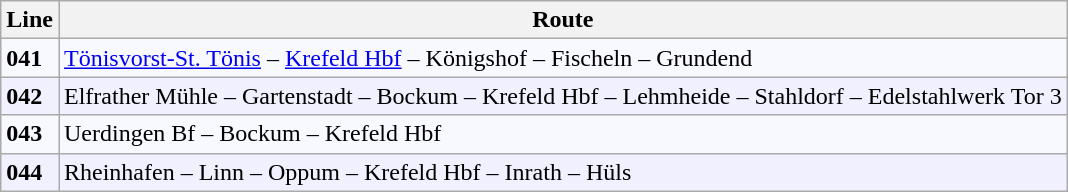<table class="wikitable">
<tr>
<th>Line</th>
<th>Route</th>
</tr>
<tr style="background-color: #f8f8ff">
<td><strong>041</strong></td>
<td><a href='#'>Tönisvorst-St. Tönis</a> – <a href='#'>Krefeld Hbf</a> – Königshof – Fischeln – Grundend</td>
</tr>
<tr style="background-color: #f0f0ff">
<td><strong>042</strong></td>
<td>Elfrather Mühle – Gartenstadt – Bockum – Krefeld Hbf – Lehmheide – Stahldorf – Edelstahlwerk Tor 3</td>
</tr>
<tr style="background-color: #f8f8ff">
<td><strong>043</strong></td>
<td>Uerdingen Bf – Bockum – Krefeld Hbf</td>
</tr>
<tr style="background-color: #f0f0ff">
<td><strong>044</strong></td>
<td>Rheinhafen – Linn – Oppum – Krefeld Hbf – Inrath – Hüls</td>
</tr>
</table>
